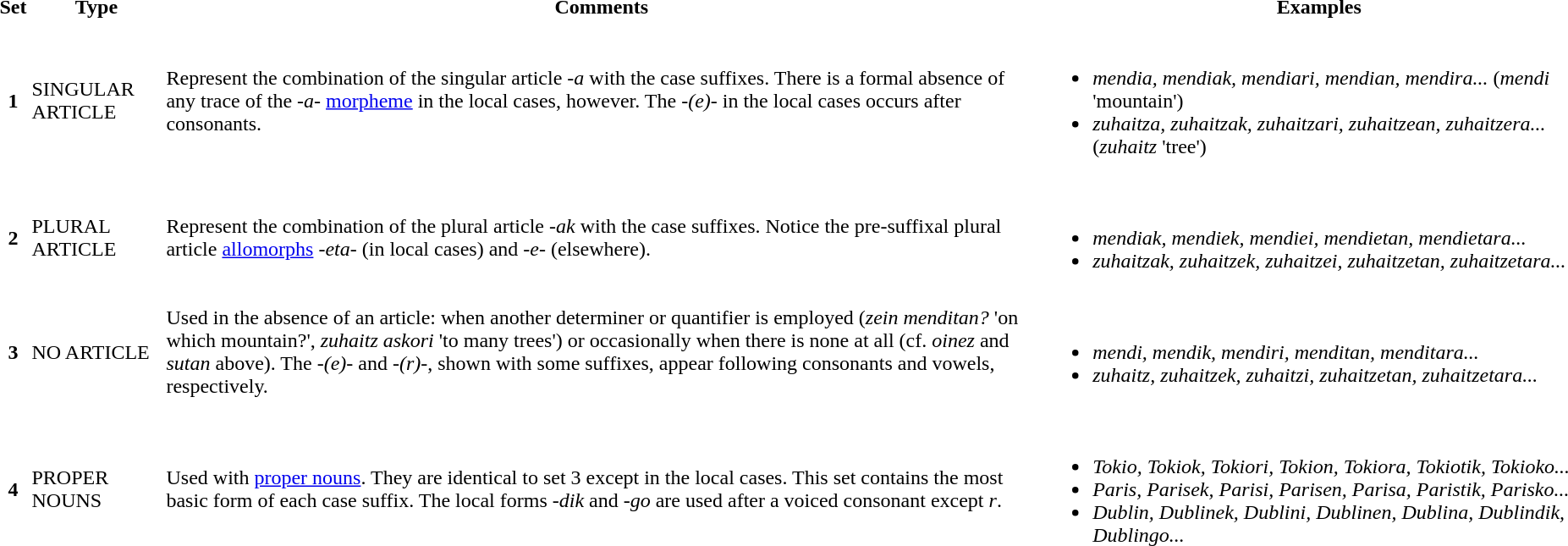<table>
<tr>
<th>Set</th>
<th>Type</th>
<th>Comments</th>
<th width=35%>Examples</th>
</tr>
<tr>
<th>1</th>
<td>SINGULAR ARTICLE</td>
<td>Represent the combination of the singular article <em>-a</em> with the case suffixes. There is a formal absence of any trace of the <em>-a-</em> <a href='#'>morpheme</a> in the local cases, however. The <em>-(e)-</em> in the local cases occurs after consonants.</td>
<td><br><ul><li><em>mendia, mendiak, mendiari, mendian, mendira...</em> (<em>mendi</em> 'mountain')</li><li><em>zuhaitza, zuhaitzak, zuhaitzari, zuhaitzean, zuhaitzera...</em> (<em>zuhaitz</em> 'tree')</li></ul></td>
</tr>
<tr>
<th>2</th>
<td>PLURAL ARTICLE</td>
<td>Represent the combination of the plural article <em>-ak</em> with the case suffixes. Notice the pre-suffixal plural article <a href='#'>allomorphs</a> <em>-eta-</em> (in local cases) and <em>-e-</em> (elsewhere).</td>
<td><br><ul><li><em>mendiak, mendiek, mendiei, mendietan, mendietara...</em></li><li><em>zuhaitzak, zuhaitzek, zuhaitzei, zuhaitzetan, zuhaitzetara...</em></li></ul></td>
</tr>
<tr>
<th>3</th>
<td>NO ARTICLE</td>
<td>Used in the absence of an article: when another determiner or quantifier is employed (<em>zein menditan?</em> 'on which mountain?', <em>zuhaitz askori</em> 'to many trees') or occasionally when there is none at all (cf. <em>oinez</em> and <em>sutan</em> above). The <em>-(e)-</em> and <em>-(r)-</em>, shown with some suffixes, appear following consonants and vowels, respectively.</td>
<td><br><ul><li><em>mendi, mendik, mendiri, menditan, menditara...</em></li><li><em>zuhaitz, zuhaitzek, zuhaitzi, zuhaitzetan, zuhaitzetara...</em></li></ul></td>
</tr>
<tr>
<th>4</th>
<td>PROPER NOUNS</td>
<td>Used with <a href='#'>proper nouns</a>. They are identical to set 3 except in the local cases. This set contains the most basic form of each case suffix. The local forms <em>-dik</em> and <em>-go</em> are used after a voiced consonant except <em>r</em>.</td>
<td><br><ul><li><em>Tokio, Tokiok, Tokiori, Tokion, Tokiora, Tokiotik, Tokioko...</em></li><li><em>Paris, Parisek, Parisi, Parisen, Parisa, Paristik, Parisko...</em></li><li><em>Dublin, Dublinek, Dublini, Dublinen, Dublina, Dublindik, Dublingo...</em></li></ul></td>
</tr>
</table>
